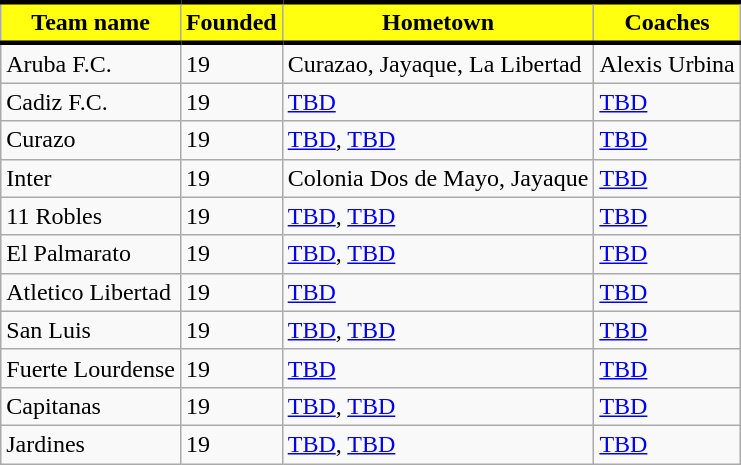<table class="wikitable">
<tr>
<th style="background:#FFFF10; color:black; border-top:black 3px solid; border-bottom:black 3px solid;">Team name</th>
<th style="background:#FFFF10; color:black; border-top:black 3px solid; border-bottom:black 3px solid;">Founded</th>
<th style="background:#FFFF10; color:black; border-top:black 3px solid; border-bottom:black 3px solid;">Hometown</th>
<th style="background:#FFFF10; color:black; border-top:black 3px solid; border-bottom:black 3px solid;">Coaches</th>
</tr>
<tr>
<td>Aruba F.C.</td>
<td>19</td>
<td> Curazao, Jayaque, La Libertad</td>
<td>  Alexis Urbina</td>
</tr>
<tr>
<td>Cadiz F.C.</td>
<td>19</td>
<td> <a href='#'>TBD</a></td>
<td> <a href='#'>TBD</a></td>
</tr>
<tr>
<td>Curazo</td>
<td>19</td>
<td> <a href='#'>TBD</a>, <a href='#'>TBD</a></td>
<td> <a href='#'>TBD</a></td>
</tr>
<tr>
<td>Inter</td>
<td>19</td>
<td> Colonia Dos de Mayo, Jayaque</td>
<td> <a href='#'>TBD</a></td>
</tr>
<tr>
<td>11 Robles</td>
<td>19</td>
<td> <a href='#'>TBD</a>, <a href='#'>TBD</a></td>
<td> <a href='#'>TBD</a></td>
</tr>
<tr>
<td>El Palmarato</td>
<td>19</td>
<td> <a href='#'>TBD</a>, <a href='#'>TBD</a></td>
<td> <a href='#'>TBD</a></td>
</tr>
<tr>
<td>Atletico Libertad</td>
<td>19</td>
<td> <a href='#'>TBD</a></td>
<td> <a href='#'>TBD</a></td>
</tr>
<tr>
<td>San Luis</td>
<td>19</td>
<td> <a href='#'>TBD</a>, <a href='#'>TBD</a></td>
<td> <a href='#'>TBD</a></td>
</tr>
<tr>
<td>Fuerte Lourdense</td>
<td>19</td>
<td> <a href='#'>TBD</a></td>
<td> <a href='#'>TBD</a></td>
</tr>
<tr>
<td>Capitanas</td>
<td>19</td>
<td> <a href='#'>TBD</a>, <a href='#'>TBD</a></td>
<td> <a href='#'>TBD</a></td>
</tr>
<tr>
<td>Jardines</td>
<td>19</td>
<td> <a href='#'>TBD</a>, <a href='#'>TBD</a></td>
<td> <a href='#'>TBD</a></td>
</tr>
</table>
